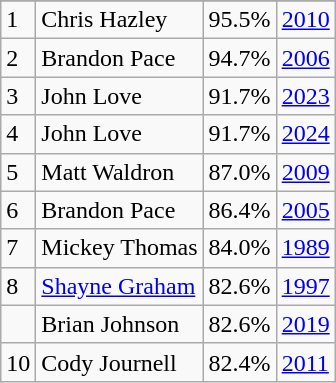<table class="wikitable">
<tr>
</tr>
<tr>
<td>1</td>
<td>Chris Hazley</td>
<td><abbr>95.5%</abbr></td>
<td><a href='#'>2010</a></td>
</tr>
<tr>
<td>2</td>
<td>Brandon Pace</td>
<td><abbr>94.7%</abbr></td>
<td><a href='#'>2006</a></td>
</tr>
<tr>
<td>3</td>
<td>John Love</td>
<td><abbr>91.7%</abbr></td>
<td><a href='#'>2023</a></td>
</tr>
<tr>
<td>4</td>
<td>John Love</td>
<td><abbr>91.7%</abbr></td>
<td><a href='#'>2024</a></td>
</tr>
<tr>
<td>5</td>
<td>Matt Waldron</td>
<td><abbr>87.0%</abbr></td>
<td><a href='#'>2009</a></td>
</tr>
<tr>
<td>6</td>
<td>Brandon Pace</td>
<td><abbr>86.4%</abbr></td>
<td><a href='#'>2005</a></td>
</tr>
<tr>
<td>7</td>
<td>Mickey Thomas</td>
<td><abbr>84.0%</abbr></td>
<td><a href='#'>1989</a></td>
</tr>
<tr>
<td>8</td>
<td><a href='#'>Shayne Graham</a></td>
<td><abbr>82.6%</abbr></td>
<td><a href='#'>1997</a></td>
</tr>
<tr>
<td></td>
<td>Brian Johnson</td>
<td><abbr>82.6%</abbr></td>
<td><a href='#'>2019</a></td>
</tr>
<tr>
<td>10</td>
<td>Cody Journell</td>
<td><abbr>82.4%</abbr></td>
<td><a href='#'>2011</a></td>
</tr>
</table>
